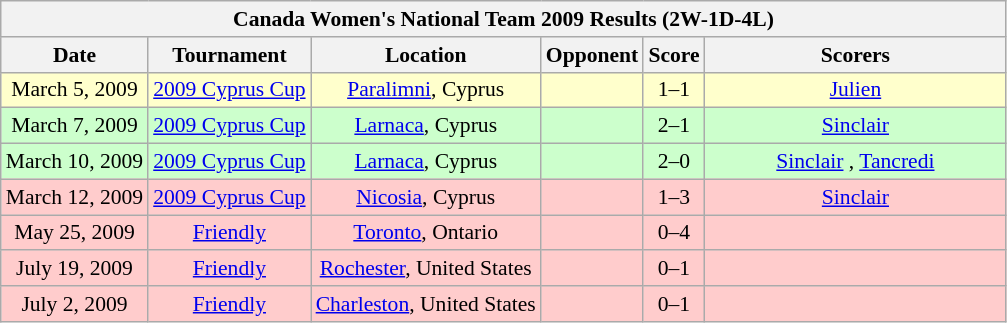<table class="wikitable collapsible collapsed" style="font-size:90%">
<tr>
<th colspan="6"><strong>Canada Women's National Team 2009 Results (2W-1D-4L)</strong></th>
</tr>
<tr>
<th>Date</th>
<th>Tournament</th>
<th>Location</th>
<th>Opponent</th>
<th>Score</th>
<th width=30%>Scorers</th>
</tr>
<tr style="background:#ffc;">
<td style="text-align: center;">March 5, 2009</td>
<td style="text-align: center;"><a href='#'>2009 Cyprus Cup</a></td>
<td style="text-align: center;"><a href='#'>Paralimni</a>, Cyprus</td>
<td></td>
<td style="text-align: center;">1–1</td>
<td style="text-align: center;"><a href='#'>Julien</a> </td>
</tr>
<tr style="background:#cfc;">
<td style="text-align: center;">March 7, 2009</td>
<td style="text-align: center;"><a href='#'>2009 Cyprus Cup</a></td>
<td style="text-align: center;"><a href='#'>Larnaca</a>, Cyprus</td>
<td></td>
<td style="text-align: center;">2–1</td>
<td style="text-align: center;"><a href='#'>Sinclair</a> </td>
</tr>
<tr style="background:#cfc;">
<td style="text-align: center;">March 10, 2009</td>
<td style="text-align: center;"><a href='#'>2009 Cyprus Cup</a></td>
<td style="text-align: center;"><a href='#'>Larnaca</a>, Cyprus</td>
<td></td>
<td style="text-align: center;">2–0</td>
<td style="text-align: center;"><a href='#'>Sinclair</a> , <a href='#'>Tancredi</a> </td>
</tr>
<tr style="background:#fcc;">
<td style="text-align: center;">March 12, 2009</td>
<td style="text-align: center;"><a href='#'>2009 Cyprus Cup</a></td>
<td style="text-align: center;"><a href='#'>Nicosia</a>, Cyprus</td>
<td></td>
<td style="text-align: center;">1–3</td>
<td style="text-align: center;"><a href='#'>Sinclair</a> </td>
</tr>
<tr style="background:#fcc;">
<td style="text-align: center;">May 25, 2009</td>
<td style="text-align: center;"><a href='#'>Friendly</a></td>
<td style="text-align: center;"><a href='#'>Toronto</a>, Ontario</td>
<td></td>
<td style="text-align: center;">0–4</td>
<td style="text-align: center;"></td>
</tr>
<tr style="background:#fcc;">
<td style="text-align: center;">July 19, 2009</td>
<td style="text-align: center;"><a href='#'>Friendly</a></td>
<td style="text-align: center;"><a href='#'>Rochester</a>, United States</td>
<td></td>
<td style="text-align: center;">0–1</td>
<td style="text-align: center;"></td>
</tr>
<tr style="background:#fcc;">
<td style="text-align: center;">July 2, 2009</td>
<td style="text-align: center;"><a href='#'>Friendly</a></td>
<td style="text-align: center;"><a href='#'>Charleston</a>, United States</td>
<td></td>
<td style="text-align: center;">0–1</td>
<td style="text-align: center;"></td>
</tr>
</table>
